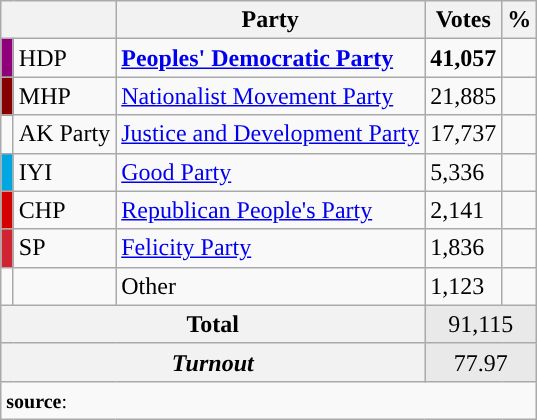<table class="wikitable">
<tr>
<th colspan="2" align="center"></th>
<th align="center">Party</th>
<th align="center">Votes</th>
<th align="center">%</th>
</tr>
<tr align="left">
<td bgcolor="#91007B" width="1"></td>
<td>HDP</td>
<td><strong><a href='#'>Peoples' Democratic Party</a></strong></td>
<td><strong>41,057</strong></td>
<td><strong></strong></td>
</tr>
<tr align="left">
<td bgcolor="#870000" width="1"></td>
<td>MHP</td>
<td><a href='#'>Nationalist Movement Party</a></td>
<td>21,885</td>
<td></td>
</tr>
<tr align="left">
<td></td>
<td>AK Party</td>
<td><a href='#'>Justice and Development Party</a></td>
<td>17,737</td>
<td></td>
</tr>
<tr align="left">
<td bgcolor="#01A7E1" width="1"></td>
<td>IYI</td>
<td><a href='#'>Good Party</a></td>
<td>5,336</td>
<td></td>
</tr>
<tr align="left">
<td bgcolor="#d50000" width="1"></td>
<td>CHP</td>
<td><a href='#'>Republican People's Party</a></td>
<td>2,141</td>
<td></td>
</tr>
<tr align="left">
<td bgcolor="#D02433" width="1"></td>
<td>SP</td>
<td><a href='#'>Felicity Party</a></td>
<td>1,836</td>
<td></td>
</tr>
<tr align="left">
<td bgcolor="" width="1"></td>
<td></td>
<td>Other</td>
<td>1,123</td>
<td></td>
</tr>
<tr align="left" style="background-color:#E9E9E9">
<th colspan="3" align="center"><strong>Total</strong></th>
<td colspan="5" align="center">91,115</td>
</tr>
<tr align="left" style="background-color:#E9E9E9">
<th colspan="3" align="center"><em>Turnout</em></th>
<td colspan="5" align="center">77.97</td>
</tr>
<tr>
<td colspan="9" align="left"><small><strong>source</strong>: </small></td>
</tr>
</table>
